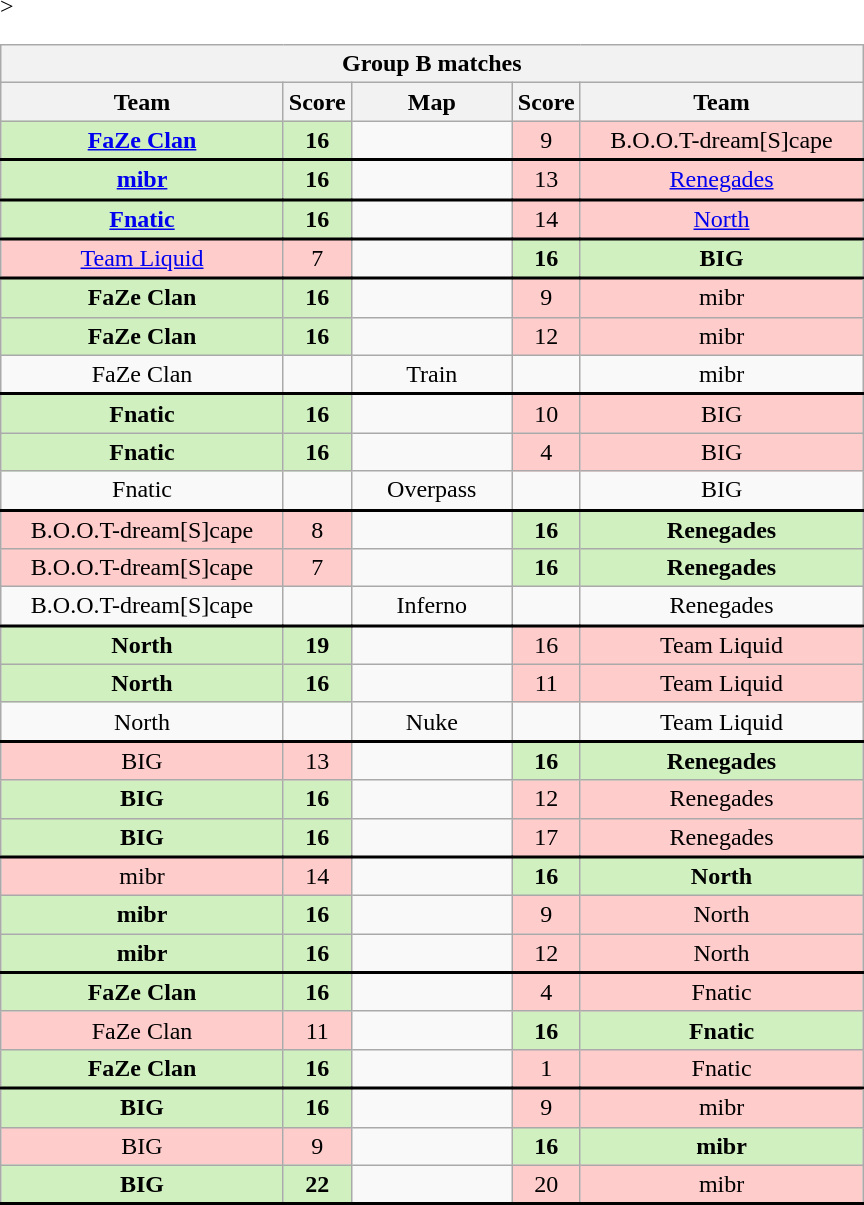<table class="wikitable" style="text-align: center;">
<tr>
<th colspan=5>Group B matches</th>
</tr>
<tr <noinclude>>
<th width="181px">Team</th>
<th width="20px">Score</th>
<th width="100px">Map</th>
<th width="20px">Score</th>
<th width="181px">Team</noinclude></th>
</tr>
<tr style="text-align:center;border-width:0 0 2px 0; border-style:solid;border-color:black;">
<td style="background: #D0F0C0;"><strong><a href='#'>FaZe Clan</a></strong></td>
<td style="background: #D0F0C0;"><strong>16</strong></td>
<td></td>
<td style="background: #FFCCCC;">9</td>
<td style="background: #FFCCCC;">B.O.O.T-dream[S]cape</td>
</tr>
<tr style="text-align:center;border-width:0 0 2px 0; border-style:solid;border-color:black;">
<td style="background: #D0F0C0;"><strong><a href='#'>mibr</a></strong></td>
<td style="background: #D0F0C0;"><strong>16</strong></td>
<td></td>
<td style="background: #FFCCCC;">13</td>
<td style="background: #FFCCCC;"><a href='#'>Renegades</a></td>
</tr>
<tr style="text-align:center;border-width:0 0 2px 0; border-style:solid;border-color:black;">
<td style="background: #D0F0C0;"><strong><a href='#'>Fnatic</a></strong></td>
<td style="background: #D0F0C0;"><strong>16</strong></td>
<td></td>
<td style="background: #FFCCCC;">14</td>
<td style="background: #FFCCCC;"><a href='#'>North</a></td>
</tr>
<tr style="text-align:center;border-width:0 0 2px 0; border-style:solid;border-color:black;">
<td style="background: #FFCCCC;"><a href='#'>Team Liquid</a></td>
<td style="background: #FFCCCC;">7</td>
<td></td>
<td style="background: #D0F0C0;"><strong>16</strong></td>
<td style="background: #D0F0C0;"><strong>BIG</strong></td>
</tr>
<tr>
<td style="background: #D0F0C0;"><strong>FaZe Clan</strong></td>
<td style="background: #D0F0C0;"><strong>16</strong></td>
<td></td>
<td style="background: #FFCCCC;">9</td>
<td style="background: #FFCCCC;">mibr</td>
</tr>
<tr>
<td style="background: #D0F0C0;"><strong>FaZe Clan</strong></td>
<td style="background: #D0F0C0;"><strong>16</strong></td>
<td></td>
<td style="background: #FFCCCC;">12</td>
<td style="background: #FFCCCC;">mibr</td>
</tr>
<tr style="text-align:center;border-width:0 0 2px 0; border-style:solid;border-color:black;">
<td>FaZe Clan</td>
<td></td>
<td>Train</td>
<td></td>
<td>mibr</td>
</tr>
<tr>
<td style="background: #D0F0C0;"><strong>Fnatic</strong></td>
<td style="background: #D0F0C0;"><strong>16</strong></td>
<td></td>
<td style="background: #FFCCCC;">10</td>
<td style="background: #FFCCCC;">BIG</td>
</tr>
<tr>
<td style="background: #D0F0C0;"><strong>Fnatic</strong></td>
<td style="background: #D0F0C0;"><strong>16</strong></td>
<td></td>
<td style="background: #FFCCCC;">4</td>
<td style="background: #FFCCCC;">BIG</td>
</tr>
<tr style="text-align:center;border-width:0 0 2px 0; border-style:solid;border-color:black;">
<td>Fnatic</td>
<td></td>
<td>Overpass</td>
<td></td>
<td>BIG</td>
</tr>
<tr>
<td style="background: #FFCCCC;">B.O.O.T-dream[S]cape</td>
<td style="background: #FFCCCC;">8</td>
<td></td>
<td style="background: #D0F0C0;"><strong>16</strong></td>
<td style="background: #D0F0C0;"><strong>Renegades</strong></td>
</tr>
<tr>
<td style="background: #FFCCCC;">B.O.O.T-dream[S]cape</td>
<td style="background: #FFCCCC;">7</td>
<td></td>
<td style="background: #D0F0C0;"><strong>16</strong></td>
<td style="background: #D0F0C0;"><strong>Renegades</strong></td>
</tr>
<tr style="text-align:center;border-width:0 0 2px 0; border-style:solid;border-color:black;">
<td>B.O.O.T-dream[S]cape</td>
<td></td>
<td>Inferno</td>
<td></td>
<td>Renegades</td>
</tr>
<tr>
<td style="background: #D0F0C0;"><strong>North</strong></td>
<td style="background: #D0F0C0;"><strong>19</strong></td>
<td></td>
<td style="background: #FFCCCC;">16</td>
<td style="background: #FFCCCC;">Team Liquid</td>
</tr>
<tr>
<td style="background: #D0F0C0;"><strong>North</strong></td>
<td style="background: #D0F0C0;"><strong>16</strong></td>
<td></td>
<td style="background: #FFCCCC;">11</td>
<td style="background: #FFCCCC;">Team Liquid</td>
</tr>
<tr style="text-align:center;border-width:0 0 2px 0; border-style:solid;border-color:black;">
<td>North</td>
<td></td>
<td>Nuke</td>
<td></td>
<td>Team Liquid</td>
</tr>
<tr>
<td style="background: #FFCCCC;">BIG</td>
<td style="background: #FFCCCC;">13</td>
<td></td>
<td style="background: #D0F0C0;"><strong>16</strong></td>
<td style="background: #D0F0C0;"><strong>Renegades</strong></td>
</tr>
<tr>
<td style="background: #D0F0C0;"><strong>BIG</strong></td>
<td style="background: #D0F0C0;"><strong>16</strong></td>
<td></td>
<td style="background: #FFCCCC;">12</td>
<td style="background: #FFCCCC;">Renegades</td>
</tr>
<tr style="text-align:center;border-width:0 0 2px 0; border-style:solid;border-color:black;">
<td style="background: #D0F0C0;"><strong>BIG</strong></td>
<td style="background: #D0F0C0;"><strong>16</strong></td>
<td></td>
<td style="background: #FFCCCC;">17</td>
<td style="background: #FFCCCC;">Renegades</td>
</tr>
<tr>
<td style="background: #FFCCCC;">mibr</td>
<td style="background: #FFCCCC;">14</td>
<td></td>
<td style="background: #D0F0C0;"><strong>16</strong></td>
<td style="background: #D0F0C0;"><strong>North</strong></td>
</tr>
<tr>
<td style="background: #D0F0C0;"><strong>mibr</strong></td>
<td style="background: #D0F0C0;"><strong>16</strong></td>
<td></td>
<td style="background: #FFCCCC;">9</td>
<td style="background: #FFCCCC;">North</td>
</tr>
<tr style="text-align:center;border-width:0 0 2px 0; border-style:solid;border-color:black;">
<td style="background: #D0F0C0;"><strong>mibr</strong></td>
<td style="background: #D0F0C0;"><strong>16</strong></td>
<td></td>
<td style="background: #FFCCCC;">12</td>
<td style="background: #FFCCCC;">North</td>
</tr>
<tr>
<td style="background: #D0F0C0;"><strong>FaZe Clan</strong></td>
<td style="background: #D0F0C0;"><strong>16</strong></td>
<td></td>
<td style="background: #FFCCCC;">4</td>
<td style="background: #FFCCCC;">Fnatic</td>
</tr>
<tr>
<td style="background: #FFCCCC;">FaZe Clan</td>
<td style="background: #FFCCCC;">11</td>
<td></td>
<td style="background: #D0F0C0;"><strong>16</strong></td>
<td style="background: #D0F0C0;"><strong>Fnatic</strong></td>
</tr>
<tr style="text-align:center;border-width:0 0 2px 0; border-style:solid;border-color:black;">
<td style="background: #D0F0C0;"><strong>FaZe Clan</strong></td>
<td style="background: #D0F0C0;"><strong>16</strong></td>
<td></td>
<td style="background: #FFCCCC;">1</td>
<td style="background: #FFCCCC;">Fnatic</td>
</tr>
<tr>
<td style="background: #D0F0C0;"><strong>BIG</strong></td>
<td style="background: #D0F0C0;"><strong>16</strong></td>
<td></td>
<td style="background: #FFCCCC;">9</td>
<td style="background: #FFCCCC;">mibr</td>
</tr>
<tr>
<td style="background: #FFCCCC;">BIG</td>
<td style="background: #FFCCCC;">9</td>
<td></td>
<td style="background: #D0F0C0;"><strong>16</strong></td>
<td style="background: #D0F0C0;"><strong>mibr</strong></td>
</tr>
<tr style="text-align:center;border-width:0 0 2px 0; border-style:solid;border-color:black;">
<td style="background: #D0F0C0;"><strong>BIG</strong></td>
<td style="background: #D0F0C0;"><strong>22</strong></td>
<td></td>
<td style="background: #FFCCCC;">20</td>
<td style="background: #FFCCCC;">mibr</td>
</tr>
</table>
